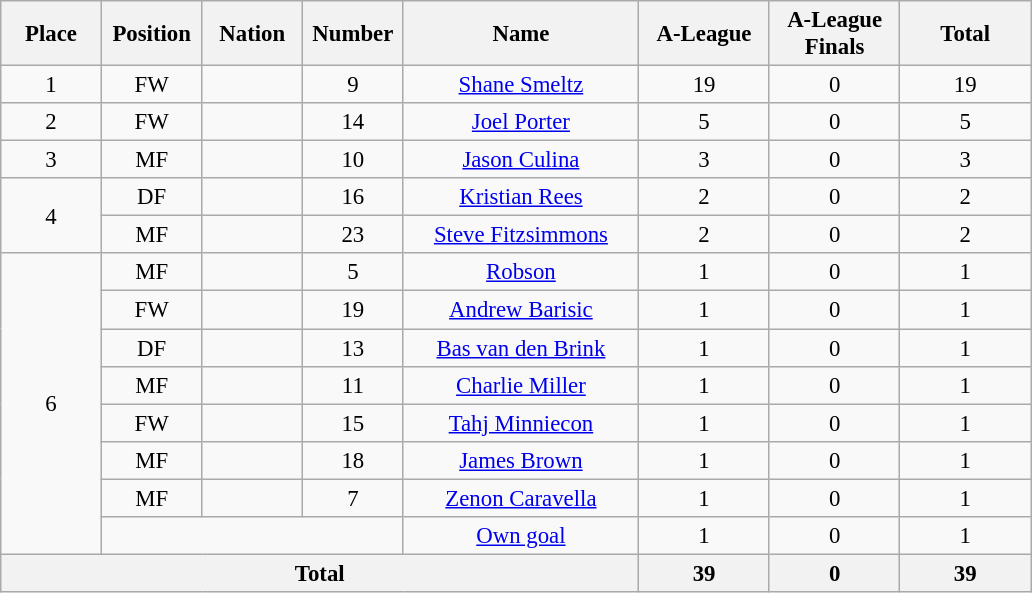<table class="wikitable" style="font-size: 95%; text-align: center;">
<tr>
<th width=60>Place</th>
<th width=60>Position</th>
<th width=60>Nation</th>
<th width=60>Number</th>
<th width=150>Name</th>
<th width=80>A-League</th>
<th width=80>A-League Finals</th>
<th width=80>Total</th>
</tr>
<tr>
<td>1</td>
<td>FW</td>
<td></td>
<td>9</td>
<td><a href='#'>Shane Smeltz</a></td>
<td>19</td>
<td>0</td>
<td>19</td>
</tr>
<tr>
<td>2</td>
<td>FW</td>
<td></td>
<td>14</td>
<td><a href='#'>Joel Porter</a></td>
<td>5</td>
<td>0</td>
<td>5</td>
</tr>
<tr>
<td>3</td>
<td>MF</td>
<td></td>
<td>10</td>
<td><a href='#'>Jason Culina</a></td>
<td>3</td>
<td>0</td>
<td>3</td>
</tr>
<tr>
<td rowspan="2">4</td>
<td>DF</td>
<td></td>
<td>16</td>
<td><a href='#'>Kristian Rees</a></td>
<td>2</td>
<td>0</td>
<td>2</td>
</tr>
<tr>
<td>MF</td>
<td></td>
<td>23</td>
<td><a href='#'>Steve Fitzsimmons</a></td>
<td>2</td>
<td>0</td>
<td>2</td>
</tr>
<tr>
<td rowspan="8">6</td>
<td>MF</td>
<td></td>
<td>5</td>
<td><a href='#'>Robson</a></td>
<td>1</td>
<td>0</td>
<td>1</td>
</tr>
<tr>
<td>FW</td>
<td></td>
<td>19</td>
<td><a href='#'>Andrew Barisic</a></td>
<td>1</td>
<td>0</td>
<td>1</td>
</tr>
<tr>
<td>DF</td>
<td></td>
<td>13</td>
<td><a href='#'>Bas van den Brink</a></td>
<td>1</td>
<td>0</td>
<td>1</td>
</tr>
<tr>
<td>MF</td>
<td></td>
<td>11</td>
<td><a href='#'>Charlie Miller</a></td>
<td>1</td>
<td>0</td>
<td>1</td>
</tr>
<tr>
<td>FW</td>
<td></td>
<td>15</td>
<td><a href='#'>Tahj Minniecon</a></td>
<td>1</td>
<td>0</td>
<td>1</td>
</tr>
<tr>
<td>MF</td>
<td></td>
<td>18</td>
<td><a href='#'>James Brown</a></td>
<td>1</td>
<td>0</td>
<td>1</td>
</tr>
<tr>
<td>MF</td>
<td></td>
<td>7</td>
<td><a href='#'>Zenon Caravella</a></td>
<td>1</td>
<td>0</td>
<td>1</td>
</tr>
<tr>
<td colspan="3"></td>
<td><a href='#'>Own goal</a></td>
<td>1</td>
<td>0</td>
<td>1</td>
</tr>
<tr>
<th colspan=5>Total</th>
<th>39</th>
<th>0</th>
<th>39</th>
</tr>
</table>
